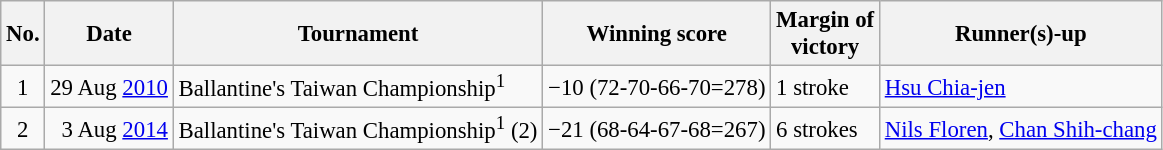<table class="wikitable" style="font-size:95%;">
<tr>
<th>No.</th>
<th>Date</th>
<th>Tournament</th>
<th>Winning score</th>
<th>Margin of<br>victory</th>
<th>Runner(s)-up</th>
</tr>
<tr>
<td align=center>1</td>
<td align=right>29 Aug <a href='#'>2010</a></td>
<td>Ballantine's Taiwan Championship<sup>1</sup></td>
<td>−10 (72-70-66-70=278)</td>
<td>1 stroke</td>
<td> <a href='#'>Hsu Chia-jen</a></td>
</tr>
<tr>
<td align=center>2</td>
<td align=right>3 Aug <a href='#'>2014</a></td>
<td>Ballantine's Taiwan Championship<sup>1</sup> (2)</td>
<td>−21 (68-64-67-68=267)</td>
<td>6 strokes</td>
<td> <a href='#'>Nils Floren</a>,  <a href='#'>Chan Shih-chang</a></td>
</tr>
</table>
